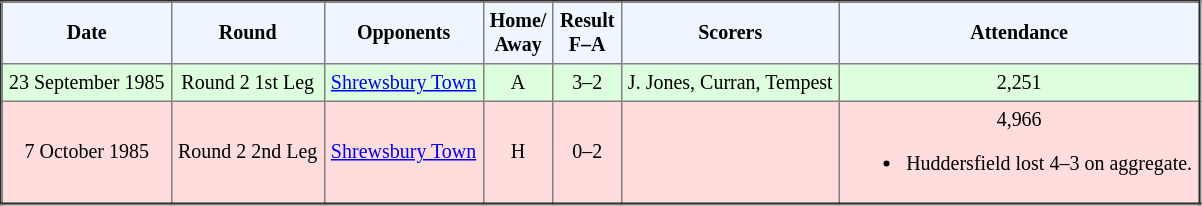<table border="2" cellpadding="4" style="border-collapse:collapse; text-align:center; font-size:smaller;">
<tr style="background:#f0f6ff;">
<th><strong>Date</strong></th>
<th><strong>Round</strong></th>
<th><strong>Opponents</strong></th>
<th><strong>Home/<br>Away</strong></th>
<th><strong>Result<br>F–A</strong></th>
<th><strong>Scorers</strong></th>
<th><strong>Attendance</strong></th>
</tr>
<tr bgcolor="#ddffdd">
<td>23 September 1985</td>
<td>Round 2 1st Leg</td>
<td><a href='#'>Shrewsbury Town</a></td>
<td>A</td>
<td>3–2</td>
<td>J. Jones, Curran, Tempest</td>
<td>2,251</td>
</tr>
<tr bgcolor="#ffdddd">
<td>7 October 1985</td>
<td>Round 2 2nd Leg</td>
<td><a href='#'>Shrewsbury Town</a></td>
<td>H</td>
<td>0–2</td>
<td></td>
<td>4,966<br><ul><li>Huddersfield lost 4–3 on aggregate.</li></ul></td>
</tr>
</table>
